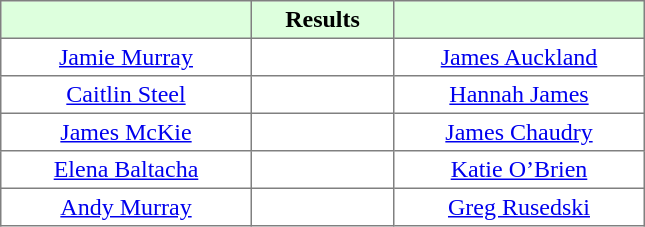<table border="1" cellpadding="3" style="border-collapse: collapse; text-align:center;">
<tr style="background:#dfd;">
<th style="width:10em;"></th>
<th style="width:5.5em;">Results</th>
<th style="width:10em;"></th>
</tr>
<tr>
<td><a href='#'>Jamie Murray</a></td>
<td></td>
<td><a href='#'>James Auckland</a></td>
</tr>
<tr>
<td><a href='#'>Caitlin Steel</a></td>
<td></td>
<td><a href='#'>Hannah James</a></td>
</tr>
<tr>
<td><a href='#'>James McKie</a></td>
<td></td>
<td><a href='#'>James Chaudry</a></td>
</tr>
<tr>
<td><a href='#'>Elena Baltacha</a></td>
<td></td>
<td><a href='#'>Katie O’Brien</a></td>
</tr>
<tr>
<td><a href='#'>Andy Murray</a></td>
<td></td>
<td><a href='#'>Greg Rusedski</a></td>
</tr>
</table>
